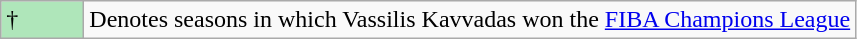<table class="wikitable">
<tr>
<td style="background:#AFE6BA; width:3em;">†</td>
<td>Denotes seasons in which Vassilis Kavvadas won the <a href='#'>FIBA Champions League</a></td>
</tr>
</table>
